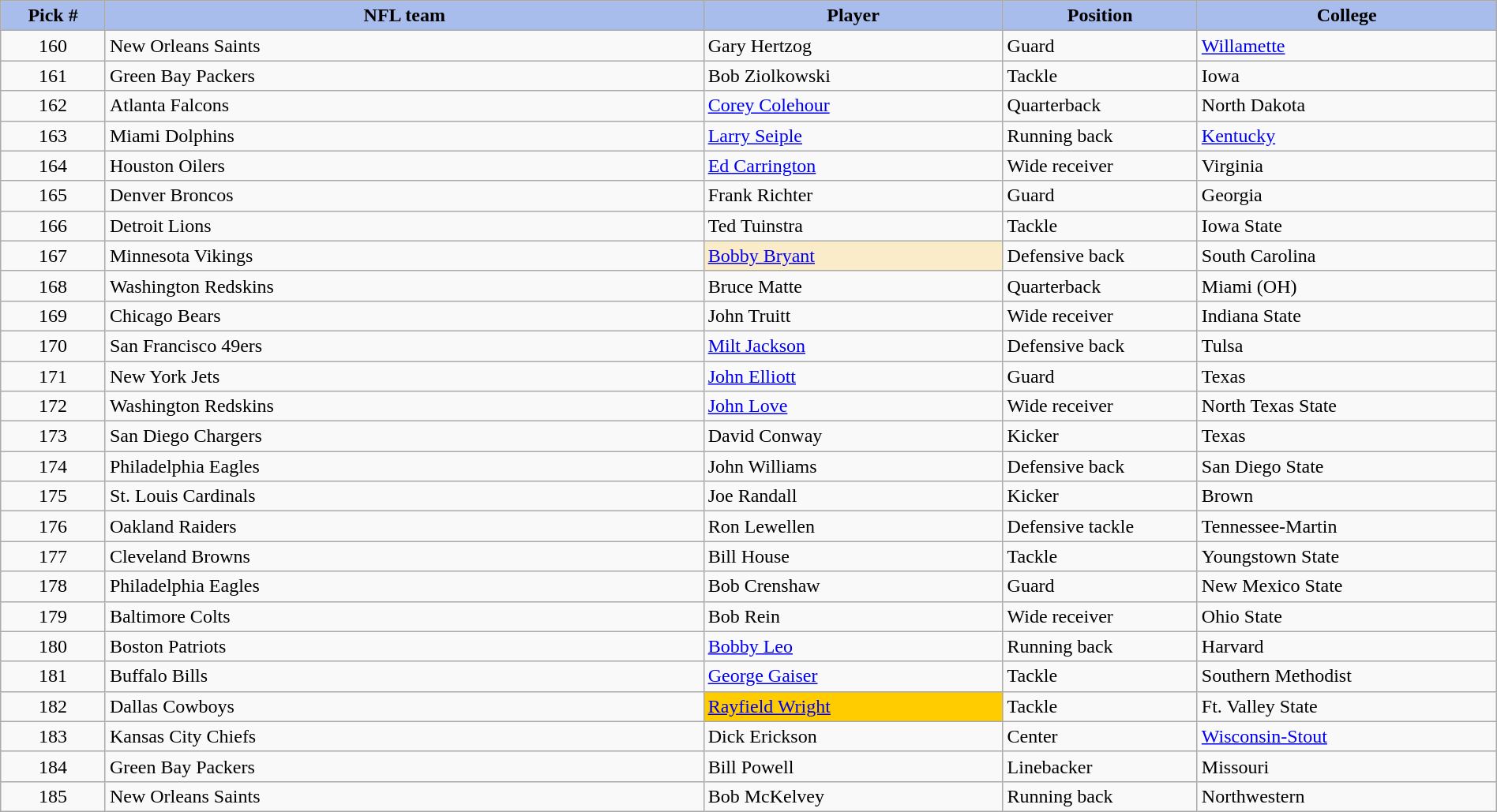<table class="wikitable sortable sortable" style="width: 100%">
<tr>
<th style="background:#A8BDEC;" width=7%>Pick #</th>
<th width=40% style="background:#A8BDEC;">NFL team</th>
<th width=20% style="background:#A8BDEC;">Player</th>
<th width=13% style="background:#A8BDEC;">Position</th>
<th style="background:#A8BDEC;">College</th>
</tr>
<tr>
<td align=center>160</td>
<td>New Orleans Saints</td>
<td>Gary Hertzog</td>
<td>Guard</td>
<td><a href='#'>Willamette</a></td>
</tr>
<tr>
<td align=center>161</td>
<td>Green Bay Packers</td>
<td>Bob Ziolkowski</td>
<td>Tackle</td>
<td>Iowa</td>
</tr>
<tr>
<td align=center>162</td>
<td>Atlanta Falcons</td>
<td><a href='#'>Corey Colehour</a></td>
<td>Quarterback</td>
<td>North Dakota</td>
</tr>
<tr>
<td align=center>163</td>
<td>Miami Dolphins</td>
<td><a href='#'>Larry Seiple</a></td>
<td>Running back</td>
<td><a href='#'>Kentucky</a></td>
</tr>
<tr>
<td align=center>164</td>
<td>Houston Oilers</td>
<td><a href='#'>Ed Carrington</a></td>
<td>Wide receiver</td>
<td>Virginia</td>
</tr>
<tr>
<td align=center>165</td>
<td>Denver Broncos</td>
<td>Frank Richter</td>
<td>Guard</td>
<td>Georgia</td>
</tr>
<tr>
<td align=center>166</td>
<td>Detroit Lions</td>
<td>Ted Tuinstra</td>
<td>Tackle</td>
<td>Iowa State</td>
</tr>
<tr>
<td align=center>167</td>
<td>Minnesota Vikings</td>
<td bgcolor="#faecc8"><a href='#'>Bobby Bryant</a></td>
<td>Defensive back</td>
<td>South Carolina</td>
</tr>
<tr>
<td align=center>168</td>
<td>Washington Redskins</td>
<td>Bruce Matte</td>
<td>Quarterback</td>
<td>Miami (OH)</td>
</tr>
<tr>
<td align=center>169</td>
<td>Chicago Bears</td>
<td>John Truitt</td>
<td>Wide receiver</td>
<td>Indiana State</td>
</tr>
<tr>
<td align=center>170</td>
<td>San Francisco 49ers</td>
<td><a href='#'>Milt Jackson</a></td>
<td>Defensive back</td>
<td>Tulsa</td>
</tr>
<tr>
<td align=center>171</td>
<td>New York Jets</td>
<td><a href='#'>John Elliott</a></td>
<td>Guard</td>
<td>Texas</td>
</tr>
<tr>
<td align=center>172</td>
<td>Washington Redskins</td>
<td><a href='#'>John Love</a></td>
<td>Wide receiver</td>
<td>North Texas State</td>
</tr>
<tr>
<td align=center>173</td>
<td>San Diego Chargers</td>
<td>David Conway</td>
<td>Kicker</td>
<td>Texas</td>
</tr>
<tr>
<td align=center>174</td>
<td>Philadelphia Eagles</td>
<td>John Williams</td>
<td>Defensive back</td>
<td>San Diego State</td>
</tr>
<tr>
<td align=center>175</td>
<td>St. Louis Cardinals</td>
<td>Joe Randall</td>
<td>Kicker</td>
<td>Brown</td>
</tr>
<tr>
<td align=center>176</td>
<td>Oakland Raiders</td>
<td>Ron Lewellen</td>
<td>Defensive tackle</td>
<td>Tennessee-Martin</td>
</tr>
<tr>
<td align=center>177</td>
<td>Cleveland Browns</td>
<td>Bill House</td>
<td>Tackle</td>
<td>Youngstown State</td>
</tr>
<tr>
<td align=center>178</td>
<td>Philadelphia Eagles</td>
<td>Bob Crenshaw</td>
<td>Guard</td>
<td>New Mexico State</td>
</tr>
<tr>
<td align=center>179</td>
<td>Baltimore Colts</td>
<td>Bob Rein</td>
<td>Wide receiver</td>
<td>Ohio State</td>
</tr>
<tr>
<td align=center>180</td>
<td>Boston Patriots</td>
<td><a href='#'>Bobby Leo</a></td>
<td>Running back</td>
<td>Harvard</td>
</tr>
<tr>
<td align=center>181</td>
<td>Buffalo Bills</td>
<td><a href='#'>George Gaiser</a></td>
<td>Tackle</td>
<td>Southern Methodist</td>
</tr>
<tr>
<td align=center>182</td>
<td>Dallas Cowboys</td>
<td bgcolor="#FFCC00"><a href='#'>Rayfield Wright</a></td>
<td>Tackle</td>
<td>Ft. Valley State</td>
</tr>
<tr>
<td align=center>183</td>
<td>Kansas City Chiefs</td>
<td>Dick Erickson</td>
<td>Center</td>
<td><a href='#'>Wisconsin-Stout</a></td>
</tr>
<tr>
<td align=center>184</td>
<td>Green Bay Packers</td>
<td>Bill Powell</td>
<td>Linebacker</td>
<td>Missouri</td>
</tr>
<tr>
<td align=center>185</td>
<td>New Orleans Saints</td>
<td>Bob McKelvey</td>
<td>Running back</td>
<td>Northwestern</td>
</tr>
</table>
